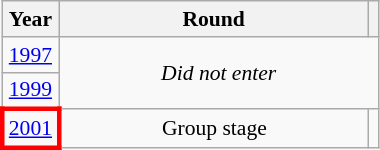<table class="wikitable" style="text-align: center; font-size:90%">
<tr>
<th>Year</th>
<th style="width:200px">Round</th>
<th></th>
</tr>
<tr>
<td><a href='#'>1997</a></td>
<td colspan="2" rowspan="2"><em>Did not enter</em></td>
</tr>
<tr>
<td><a href='#'>1999</a></td>
</tr>
<tr>
<td style="border: 3px solid red"><a href='#'>2001</a></td>
<td>Group stage</td>
<td></td>
</tr>
</table>
